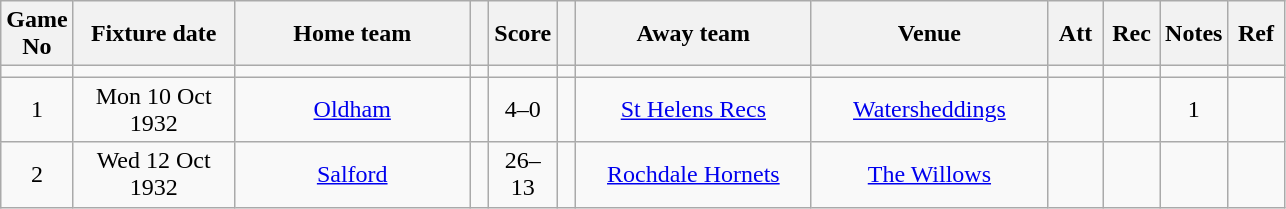<table class="wikitable" style="text-align:center;">
<tr>
<th width=20 abbr="No">Game No</th>
<th width=100 abbr="Date">Fixture date</th>
<th width=150 abbr="Home team">Home team</th>
<th width=5 abbr="space"></th>
<th width=20 abbr="Score">Score</th>
<th width=5 abbr="space"></th>
<th width=150 abbr="Away team">Away team</th>
<th width=150 abbr="Venue">Venue</th>
<th width=30 abbr="Att">Att</th>
<th width=30 abbr="Rec">Rec</th>
<th width=20 abbr="Notes">Notes</th>
<th width=30 abbr="Ref">Ref</th>
</tr>
<tr>
<td></td>
<td></td>
<td></td>
<td></td>
<td></td>
<td></td>
<td></td>
<td></td>
<td></td>
<td></td>
<td></td>
</tr>
<tr>
<td>1</td>
<td>Mon 10 Oct 1932</td>
<td><a href='#'>Oldham</a></td>
<td></td>
<td>4–0</td>
<td></td>
<td><a href='#'>St Helens Recs</a></td>
<td><a href='#'>Watersheddings</a></td>
<td></td>
<td></td>
<td>1</td>
<td></td>
</tr>
<tr>
<td>2</td>
<td>Wed 12 Oct 1932</td>
<td><a href='#'>Salford</a></td>
<td></td>
<td>26–13</td>
<td></td>
<td><a href='#'>Rochdale Hornets</a></td>
<td><a href='#'>The Willows</a></td>
<td></td>
<td></td>
<td></td>
<td></td>
</tr>
</table>
